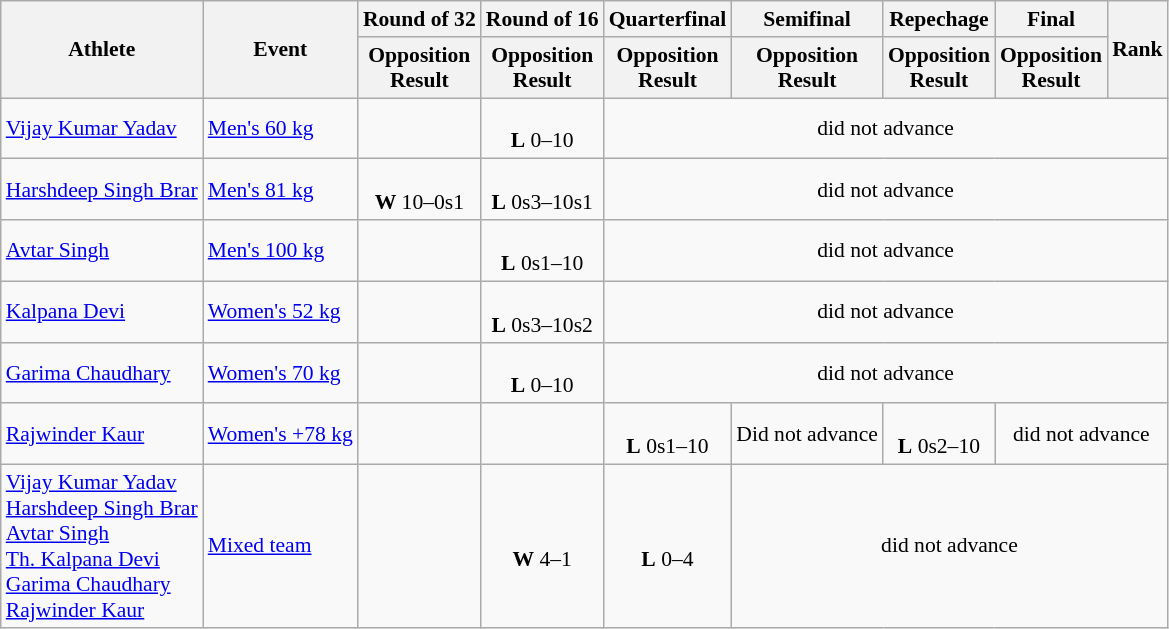<table class=wikitable style="text-align:center; font-size:90%">
<tr>
<th rowspan=2>Athlete</th>
<th rowspan=2>Event</th>
<th>Round of 32</th>
<th>Round of 16</th>
<th>Quarterfinal</th>
<th>Semifinal</th>
<th>Repechage</th>
<th>Final</th>
<th rowspan=2>Rank</th>
</tr>
<tr>
<th>Opposition<br>Result</th>
<th>Opposition<br>Result</th>
<th>Opposition<br>Result</th>
<th>Opposition<br>Result</th>
<th>Opposition<br>Result</th>
<th>Opposition<br>Result</th>
</tr>
<tr>
<td align=left><a href='#'>Vijay Kumar Yadav</a></td>
<td align=left><a href='#'>Men's 60 kg</a></td>
<td></td>
<td><br><strong>L</strong> 0–10</td>
<td colspan=5>did not advance</td>
</tr>
<tr>
<td align=left><a href='#'>Harshdeep Singh Brar</a></td>
<td align=left><a href='#'>Men's 81 kg</a></td>
<td><br><strong>W</strong> 10–0s1</td>
<td><br><strong>L</strong> 0s3–10s1</td>
<td colspan=5>did not advance</td>
</tr>
<tr>
<td align=left><a href='#'>Avtar Singh</a></td>
<td align=left><a href='#'>Men's 100 kg</a></td>
<td></td>
<td><br><strong>L</strong> 0s1–10</td>
<td colspan=5>did not advance</td>
</tr>
<tr>
<td align=left><a href='#'>Kalpana Devi</a></td>
<td align=left><a href='#'>Women's 52 kg</a></td>
<td></td>
<td><br><strong>L</strong> 0s3–10s2</td>
<td colspan=5>did not advance</td>
</tr>
<tr>
<td align=left><a href='#'>Garima Chaudhary</a></td>
<td align=left><a href='#'>Women's 70 kg</a></td>
<td></td>
<td><br><strong>L</strong> 0–10</td>
<td colspan=5>did not advance</td>
</tr>
<tr>
<td align=left><a href='#'>Rajwinder Kaur</a></td>
<td align=left><a href='#'>Women's +78 kg</a></td>
<td></td>
<td></td>
<td><br><strong>L</strong> 0s1–10</td>
<td>Did not advance</td>
<td><br><strong>L</strong> 0s2–10</td>
<td colspan=2>did not advance</td>
</tr>
<tr>
<td align=left><a href='#'>Vijay Kumar Yadav</a><br><a href='#'>Harshdeep Singh Brar</a><br><a href='#'>Avtar Singh</a><br><a href='#'>Th. Kalpana Devi</a><br><a href='#'>Garima Chaudhary</a><br><a href='#'>Rajwinder Kaur</a></td>
<td align=left><a href='#'>Mixed team</a></td>
<td></td>
<td><br><strong>W</strong> 4–1</td>
<td><br><strong>L</strong> 0–4</td>
<td colspan=4>did not advance</td>
</tr>
</table>
